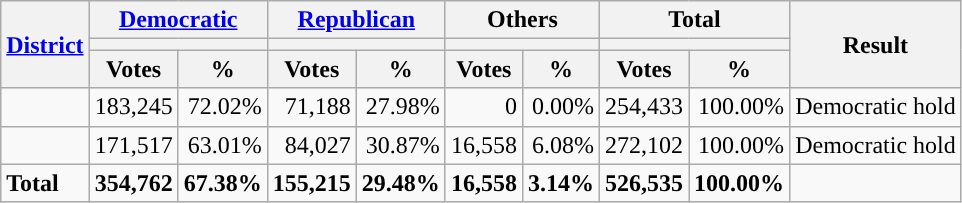<table class="wikitable plainrowheaders sortable" style="font-size:100%; text-align:right;">
<tr>
<th scope=col rowspan=3><a href='#'>District</a></th>
<th scope=col colspan=2><a href='#'>Democratic</a></th>
<th scope=col colspan=2><a href='#'>Republican</a></th>
<th scope=col colspan=2>Others</th>
<th scope=col colspan=2>Total</th>
<th scope=col rowspan=3>Result</th>
</tr>
<tr>
<th scope=col colspan=2 style="background:"></th>
<th scope=col colspan=2 style="background:"></th>
<th scope=col colspan=2></th>
<th scope=col colspan=2></th>
</tr>
<tr>
<th scope=col data-sort-type="number">Votes</th>
<th scope=col data-sort-type="number">%</th>
<th scope=col data-sort-type="number">Votes</th>
<th scope=col data-sort-type="number">%</th>
<th scope=col data-sort-type="number">Votes</th>
<th scope=col data-sort-type="number">%</th>
<th scope=col data-sort-type="number">Votes</th>
<th scope=col data-sort-type="number">%</th>
</tr>
<tr>
<td align=left></td>
<td>183,245</td>
<td>72.02%</td>
<td>71,188</td>
<td>27.98%</td>
<td>0</td>
<td>0.00%</td>
<td>254,433</td>
<td>100.00%</td>
<td align=left>Democratic hold</td>
</tr>
<tr>
<td align=left></td>
<td>171,517</td>
<td>63.01%</td>
<td>84,027</td>
<td>30.87%</td>
<td>16,558</td>
<td>6.08%</td>
<td>272,102</td>
<td>100.00%</td>
<td align=left>Democratic hold</td>
</tr>
<tr class="sortbottom" style="font-weight:bold">
<td align=left>Total</td>
<td>354,762</td>
<td>67.38%</td>
<td>155,215</td>
<td>29.48%</td>
<td>16,558</td>
<td>3.14%</td>
<td>526,535</td>
<td>100.00%</td>
<td></td>
</tr>
</table>
